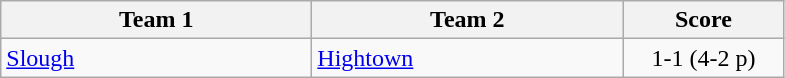<table class="wikitable" style="font-size: 100%">
<tr>
<th width=200>Team 1</th>
<th width=200>Team 2</th>
<th width=100>Score</th>
</tr>
<tr>
<td><a href='#'>Slough</a></td>
<td><a href='#'>Hightown</a></td>
<td align=center>1-1 (4-2 p)</td>
</tr>
</table>
